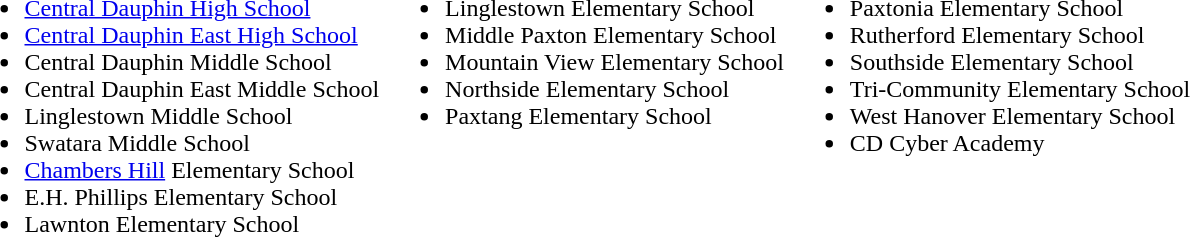<table>
<tr>
<td valign=top><br><ul><li><a href='#'>Central Dauphin High School</a></li><li><a href='#'>Central Dauphin East High School</a></li><li>Central Dauphin Middle School</li><li>Central Dauphin East Middle School</li><li>Linglestown Middle School</li><li>Swatara Middle School</li><li><a href='#'>Chambers Hill</a> Elementary School</li><li>E.H. Phillips Elementary School</li><li>Lawnton Elementary School</li></ul></td>
<td valign=top><br><ul><li>Linglestown Elementary School</li><li>Middle Paxton Elementary School</li><li>Mountain View Elementary School</li><li>Northside Elementary School</li><li>Paxtang Elementary School</li></ul></td>
<td valign=top><br><ul><li>Paxtonia Elementary School</li><li>Rutherford Elementary School</li><li>Southside Elementary School</li><li>Tri-Community Elementary School</li><li>West Hanover Elementary School</li><li>CD Cyber Academy</li></ul></td>
</tr>
</table>
